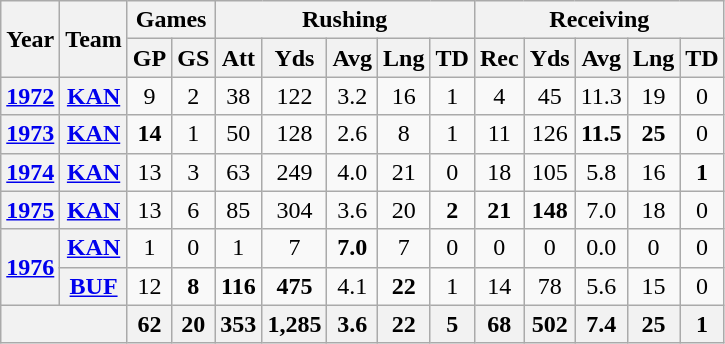<table class="wikitable" style="text-align:center;">
<tr>
<th rowspan="2">Year</th>
<th rowspan="2">Team</th>
<th colspan="2">Games</th>
<th colspan="5">Rushing</th>
<th colspan="5">Receiving</th>
</tr>
<tr>
<th>GP</th>
<th>GS</th>
<th>Att</th>
<th>Yds</th>
<th>Avg</th>
<th>Lng</th>
<th>TD</th>
<th>Rec</th>
<th>Yds</th>
<th>Avg</th>
<th>Lng</th>
<th>TD</th>
</tr>
<tr>
<th><a href='#'>1972</a></th>
<th><a href='#'>KAN</a></th>
<td>9</td>
<td>2</td>
<td>38</td>
<td>122</td>
<td>3.2</td>
<td>16</td>
<td>1</td>
<td>4</td>
<td>45</td>
<td>11.3</td>
<td>19</td>
<td>0</td>
</tr>
<tr>
<th><a href='#'>1973</a></th>
<th><a href='#'>KAN</a></th>
<td><strong>14</strong></td>
<td>1</td>
<td>50</td>
<td>128</td>
<td>2.6</td>
<td>8</td>
<td>1</td>
<td>11</td>
<td>126</td>
<td><strong>11.5</strong></td>
<td><strong>25</strong></td>
<td>0</td>
</tr>
<tr>
<th><a href='#'>1974</a></th>
<th><a href='#'>KAN</a></th>
<td>13</td>
<td>3</td>
<td>63</td>
<td>249</td>
<td>4.0</td>
<td>21</td>
<td>0</td>
<td>18</td>
<td>105</td>
<td>5.8</td>
<td>16</td>
<td><strong>1</strong></td>
</tr>
<tr>
<th><a href='#'>1975</a></th>
<th><a href='#'>KAN</a></th>
<td>13</td>
<td>6</td>
<td>85</td>
<td>304</td>
<td>3.6</td>
<td>20</td>
<td><strong>2</strong></td>
<td><strong>21</strong></td>
<td><strong>148</strong></td>
<td>7.0</td>
<td>18</td>
<td>0</td>
</tr>
<tr>
<th rowspan="2"><a href='#'>1976</a></th>
<th><a href='#'>KAN</a></th>
<td>1</td>
<td>0</td>
<td>1</td>
<td>7</td>
<td><strong>7.0</strong></td>
<td>7</td>
<td>0</td>
<td>0</td>
<td>0</td>
<td>0.0</td>
<td>0</td>
<td>0</td>
</tr>
<tr>
<th><a href='#'>BUF</a></th>
<td>12</td>
<td><strong>8</strong></td>
<td><strong>116</strong></td>
<td><strong>475</strong></td>
<td>4.1</td>
<td><strong>22</strong></td>
<td>1</td>
<td>14</td>
<td>78</td>
<td>5.6</td>
<td>15</td>
<td>0</td>
</tr>
<tr>
<th colspan="2"></th>
<th>62</th>
<th>20</th>
<th>353</th>
<th>1,285</th>
<th>3.6</th>
<th>22</th>
<th>5</th>
<th>68</th>
<th>502</th>
<th>7.4</th>
<th>25</th>
<th>1</th>
</tr>
</table>
